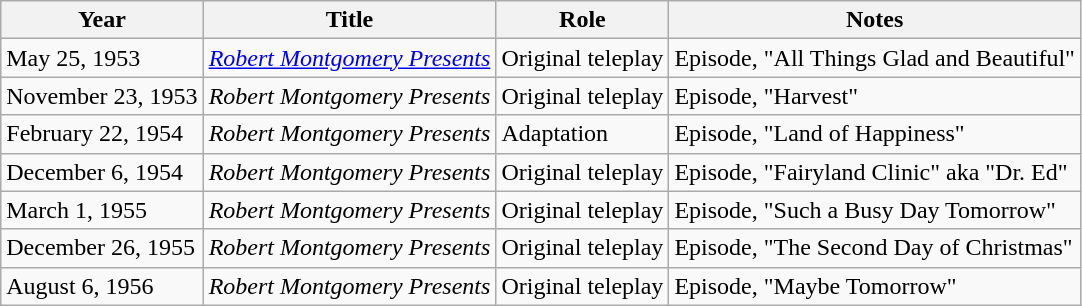<table class="wikitable sortable">
<tr>
<th>Year</th>
<th>Title</th>
<th>Role</th>
<th>Notes</th>
</tr>
<tr>
<td>May 25, 1953</td>
<td><em><a href='#'>Robert Montgomery Presents</a></em></td>
<td>Original teleplay</td>
<td>Episode, "All Things Glad and Beautiful"</td>
</tr>
<tr>
<td>November 23, 1953</td>
<td><em>Robert Montgomery Presents</em></td>
<td>Original teleplay</td>
<td>Episode, "Harvest"</td>
</tr>
<tr>
<td>February 22, 1954</td>
<td><em>Robert Montgomery Presents</em></td>
<td>Adaptation</td>
<td>Episode, "Land of Happiness"</td>
</tr>
<tr>
<td>December 6, 1954</td>
<td><em>Robert Montgomery Presents</em></td>
<td>Original teleplay</td>
<td>Episode, "Fairyland Clinic" aka "Dr. Ed"</td>
</tr>
<tr>
<td>March 1, 1955</td>
<td><em>Robert Montgomery Presents</em></td>
<td>Original teleplay</td>
<td>Episode, "Such a Busy Day Tomorrow"</td>
</tr>
<tr>
<td>December 26, 1955</td>
<td><em>Robert Montgomery Presents</em></td>
<td>Original teleplay</td>
<td>Episode, "The Second Day of Christmas"</td>
</tr>
<tr>
<td>August 6, 1956</td>
<td><em>Robert Montgomery Presents</em></td>
<td>Original teleplay</td>
<td>Episode, "Maybe Tomorrow"</td>
</tr>
</table>
